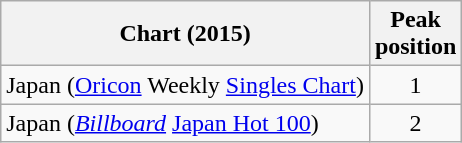<table class="wikitable sortable" border="1">
<tr>
<th>Chart (2015)</th>
<th>Peak<br>position</th>
</tr>
<tr>
<td>Japan (<a href='#'>Oricon</a> Weekly <a href='#'>Singles Chart</a>)</td>
<td style="text-align:center;">1</td>
</tr>
<tr>
<td>Japan (<em><a href='#'>Billboard</a></em> <a href='#'>Japan Hot 100</a>)</td>
<td style="text-align:center;">2</td>
</tr>
</table>
